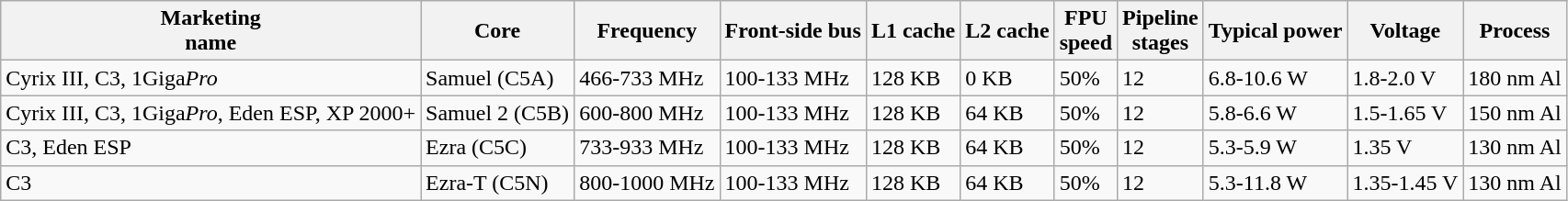<table class="wikitable">
<tr>
<th>Marketing<br>name</th>
<th>Core</th>
<th>Frequency</th>
<th>Front-side bus</th>
<th>L1 cache</th>
<th>L2 cache</th>
<th>FPU<br>speed</th>
<th>Pipeline<br>stages</th>
<th>Typical power</th>
<th>Voltage</th>
<th>Process</th>
</tr>
<tr>
<td>Cyrix III, C3, 1Giga<em>Pro</em></td>
<td>Samuel (C5A)</td>
<td>466-733 MHz</td>
<td>100-133 MHz</td>
<td>128 KB</td>
<td>0 KB</td>
<td>50%</td>
<td>12</td>
<td>6.8-10.6 W</td>
<td>1.8-2.0 V</td>
<td>180 nm Al</td>
</tr>
<tr>
<td>Cyrix III, C3, 1Giga<em>Pro</em>, Eden ESP, XP 2000+</td>
<td>Samuel 2 (C5B)</td>
<td>600-800 MHz</td>
<td>100-133 MHz</td>
<td>128 KB</td>
<td>64 KB</td>
<td>50%</td>
<td>12</td>
<td>5.8-6.6  W</td>
<td>1.5-1.65 V</td>
<td>150 nm Al</td>
</tr>
<tr>
<td>C3, Eden ESP</td>
<td>Ezra (C5C)</td>
<td>733-933 MHz</td>
<td>100-133 MHz</td>
<td>128 KB</td>
<td>64 KB</td>
<td>50%</td>
<td>12</td>
<td>5.3-5.9 W</td>
<td>1.35 V</td>
<td>130 nm Al</td>
</tr>
<tr>
<td>C3</td>
<td>Ezra-T (C5N)</td>
<td>800-1000 MHz</td>
<td>100-133 MHz</td>
<td>128 KB</td>
<td>64 KB</td>
<td>50%</td>
<td>12</td>
<td>5.3-11.8 W</td>
<td>1.35-1.45 V</td>
<td>130 nm Al</td>
</tr>
</table>
